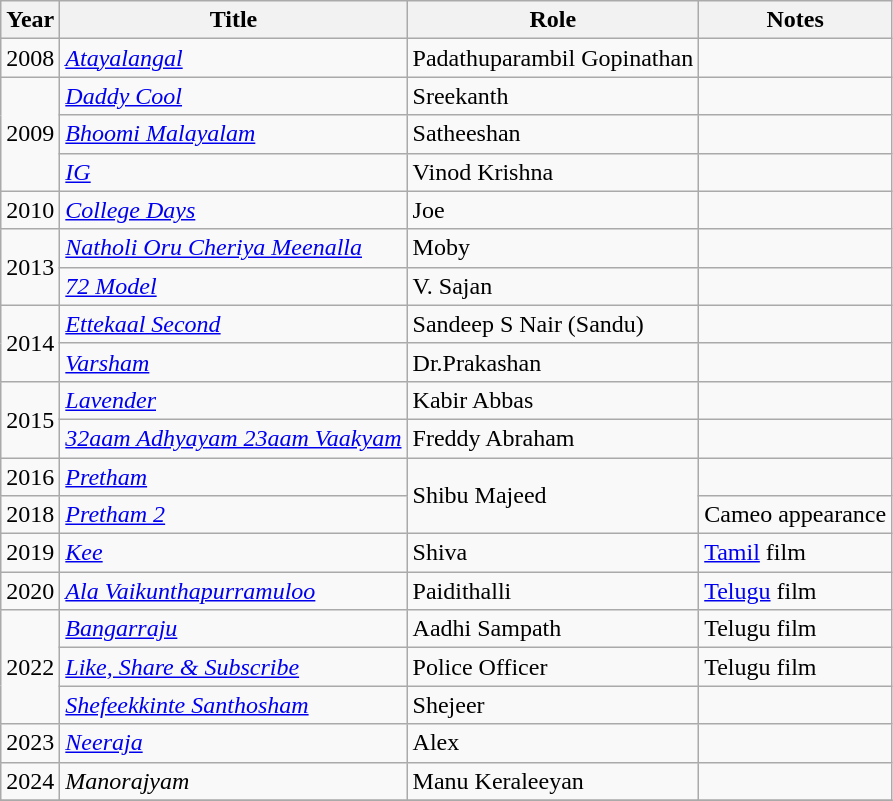<table class="wikitable sortable">
<tr>
<th>Year</th>
<th>Title</th>
<th>Role</th>
<th class="unsortable">Notes</th>
</tr>
<tr>
<td>2008</td>
<td><em><a href='#'>Atayalangal</a></em></td>
<td>Padathuparambil Gopinathan</td>
<td></td>
</tr>
<tr>
<td rowspan=3>2009</td>
<td><em><a href='#'>Daddy Cool</a></em></td>
<td>Sreekanth</td>
<td></td>
</tr>
<tr>
<td><em><a href='#'>Bhoomi Malayalam</a></em></td>
<td>Satheeshan</td>
<td></td>
</tr>
<tr>
<td><em><a href='#'>IG</a></em></td>
<td>Vinod Krishna</td>
<td></td>
</tr>
<tr>
<td>2010</td>
<td><em><a href='#'>College Days</a></em></td>
<td>Joe</td>
<td></td>
</tr>
<tr>
<td rowspan=2>2013</td>
<td><em><a href='#'>Natholi Oru Cheriya Meenalla</a></em></td>
<td>Moby</td>
<td></td>
</tr>
<tr>
<td><em><a href='#'>72 Model</a></em></td>
<td>V. Sajan</td>
<td></td>
</tr>
<tr>
<td rowspan=2>2014</td>
<td><em><a href='#'>Ettekaal Second</a></em></td>
<td>Sandeep S Nair (Sandu)</td>
<td></td>
</tr>
<tr>
<td><em><a href='#'>Varsham</a></em></td>
<td>Dr.Prakashan</td>
<td></td>
</tr>
<tr>
<td rowspan=2>2015</td>
<td><em><a href='#'>Lavender</a></em></td>
<td>Kabir Abbas</td>
<td></td>
</tr>
<tr>
<td><em><a href='#'>32aam Adhyayam 23aam Vaakyam</a></em></td>
<td>Freddy Abraham</td>
<td></td>
</tr>
<tr>
<td>2016</td>
<td><em><a href='#'>Pretham</a></em></td>
<td rowspan="2">Shibu Majeed</td>
<td></td>
</tr>
<tr>
<td>2018</td>
<td><em><a href='#'>Pretham 2</a></em></td>
<td>Cameo appearance</td>
</tr>
<tr>
<td>2019</td>
<td><em><a href='#'>Kee</a></em></td>
<td>Shiva</td>
<td><a href='#'>Tamil</a> film</td>
</tr>
<tr>
<td>2020</td>
<td><em><a href='#'>Ala Vaikunthapurramuloo</a></em></td>
<td>Paidithalli</td>
<td><a href='#'>Telugu</a> film </td>
</tr>
<tr>
<td rowspan=3>2022</td>
<td><em><a href='#'>Bangarraju</a></em></td>
<td>Aadhi Sampath</td>
<td>Telugu film</td>
</tr>
<tr>
<td><em><a href='#'>Like, Share & Subscribe</a></em></td>
<td>Police Officer</td>
<td>Telugu film</td>
</tr>
<tr>
<td><em><a href='#'>Shefeekkinte Santhosham</a></em></td>
<td>Shejeer</td>
<td></td>
</tr>
<tr>
<td>2023</td>
<td><em><a href='#'>Neeraja</a></em></td>
<td>Alex</td>
<td></td>
</tr>
<tr>
<td>2024</td>
<td><em>Manorajyam</em></td>
<td>Manu Keraleeyan</td>
<td></td>
</tr>
<tr>
</tr>
</table>
